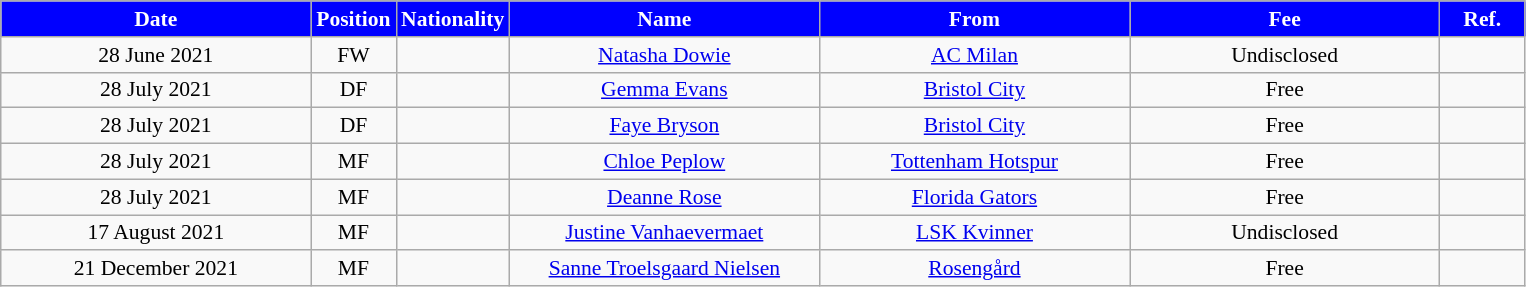<table class="wikitable" style="text-align:center; font-size:90%; ">
<tr>
<th style="background:#00f; color:white; width:200px;">Date</th>
<th style="background:#00f; color:white; width:50px;">Position</th>
<th style="background:#00f; color:white; width:50px;">Nationality</th>
<th style="background:#00f; color:white; width:200px;">Name</th>
<th style="background:#00f; color:white; width:200px;">From</th>
<th style="background:#00f; color:white; width:200px;">Fee</th>
<th style="background:#00f; color:white; width:50px;">Ref.</th>
</tr>
<tr>
<td>28 June 2021</td>
<td>FW</td>
<td></td>
<td><a href='#'>Natasha Dowie</a></td>
<td><a href='#'>AC Milan</a></td>
<td>Undisclosed</td>
<td></td>
</tr>
<tr>
<td>28 July 2021</td>
<td>DF</td>
<td></td>
<td><a href='#'>Gemma Evans</a></td>
<td><a href='#'>Bristol City</a></td>
<td>Free</td>
<td></td>
</tr>
<tr>
<td>28 July 2021</td>
<td>DF</td>
<td></td>
<td><a href='#'>Faye Bryson</a></td>
<td><a href='#'>Bristol City</a></td>
<td>Free</td>
<td></td>
</tr>
<tr>
<td>28 July 2021</td>
<td>MF</td>
<td></td>
<td><a href='#'>Chloe Peplow</a></td>
<td><a href='#'>Tottenham Hotspur</a></td>
<td>Free</td>
<td></td>
</tr>
<tr>
<td>28 July 2021</td>
<td>MF</td>
<td></td>
<td><a href='#'>Deanne Rose</a></td>
<td><a href='#'>Florida Gators</a></td>
<td>Free</td>
<td></td>
</tr>
<tr>
<td>17 August 2021</td>
<td>MF</td>
<td></td>
<td><a href='#'>Justine Vanhaevermaet</a></td>
<td><a href='#'>LSK Kvinner</a></td>
<td>Undisclosed</td>
<td></td>
</tr>
<tr>
<td>21 December 2021</td>
<td>MF</td>
<td></td>
<td><a href='#'>Sanne Troelsgaard Nielsen</a></td>
<td><a href='#'>Rosengård</a></td>
<td>Free</td>
<td></td>
</tr>
</table>
